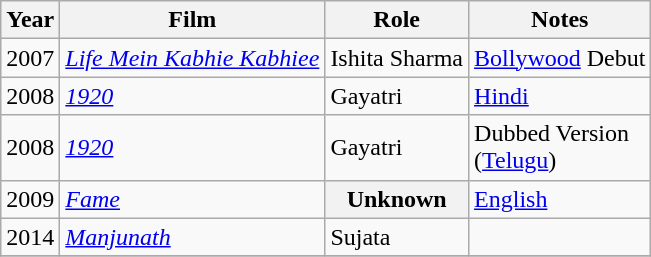<table class="wikitable sortable">
<tr>
<th>Year</th>
<th>Film</th>
<th>Role</th>
<th>Notes</th>
</tr>
<tr>
<td>2007</td>
<td><em><a href='#'>Life Mein Kabhie Kabhiee</a></em></td>
<td>Ishita Sharma</td>
<td><a href='#'>Bollywood</a> Debut</td>
</tr>
<tr>
<td>2008</td>
<td><em><a href='#'>1920</a></em></td>
<td>Gayatri</td>
<td><a href='#'>Hindi</a></td>
</tr>
<tr>
<td>2008</td>
<td><em><a href='#'>1920</a></em></td>
<td>Gayatri</td>
<td>Dubbed Version<br>(<a href='#'>Telugu</a>)</td>
</tr>
<tr>
<td>2009</td>
<td><em><a href='#'>Fame</a></em></td>
<th>Unknown</th>
<td><a href='#'>English</a></td>
</tr>
<tr>
<td>2014</td>
<td><em><a href='#'>Manjunath</a></em></td>
<td>Sujata</td>
<td></td>
</tr>
<tr>
</tr>
</table>
